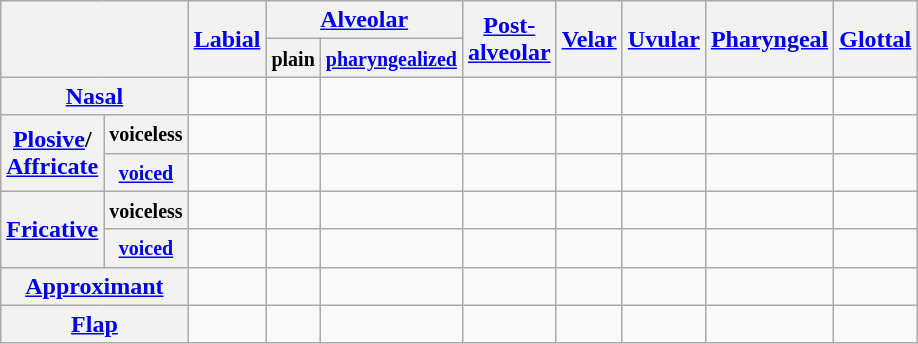<table class="wikitable" style="text-align: center">
<tr>
<th colspan="2" rowspan="2"></th>
<th rowspan=2><a href='#'>Labial</a></th>
<th colspan=2><a href='#'>Alveolar</a></th>
<th rowspan=2><a href='#'>Post-<br>alveolar</a></th>
<th rowspan=2><a href='#'>Velar</a></th>
<th rowspan=2><a href='#'>Uvular</a></th>
<th rowspan="2"><a href='#'>Pharyngeal</a></th>
<th rowspan=2><a href='#'>Glottal</a></th>
</tr>
<tr class=small>
<th><small>plain</small></th>
<th><a href='#'><small>pharyngealized</small></a></th>
</tr>
<tr>
<th colspan="2"><a href='#'>Nasal</a></th>
<td></td>
<td></td>
<td></td>
<td></td>
<td></td>
<td></td>
<td></td>
<td></td>
</tr>
<tr>
<th rowspan="2"><a href='#'>Plosive</a>/<br><a href='#'>Affricate</a></th>
<th><small>voiceless</small></th>
<td></td>
<td></td>
<td></td>
<td></td>
<td></td>
<td></td>
<td></td>
<td></td>
</tr>
<tr>
<th><a href='#'><small>voiced</small></a></th>
<td></td>
<td></td>
<td></td>
<td></td>
<td></td>
<td></td>
<td></td>
<td></td>
</tr>
<tr>
<th rowspan="2"><a href='#'>Fricative</a></th>
<th><small>voiceless</small></th>
<td></td>
<td></td>
<td></td>
<td></td>
<td></td>
<td></td>
<td></td>
<td></td>
</tr>
<tr>
<th><a href='#'><small>voiced</small></a></th>
<td></td>
<td></td>
<td></td>
<td></td>
<td></td>
<td></td>
<td></td>
<td></td>
</tr>
<tr>
<th colspan="2"><a href='#'>Approximant</a></th>
<td></td>
<td></td>
<td></td>
<td></td>
<td></td>
<td></td>
<td></td>
<td></td>
</tr>
<tr>
<th colspan="2"><a href='#'>Flap</a></th>
<td></td>
<td></td>
<td></td>
<td></td>
<td></td>
<td></td>
<td></td>
<td></td>
</tr>
</table>
